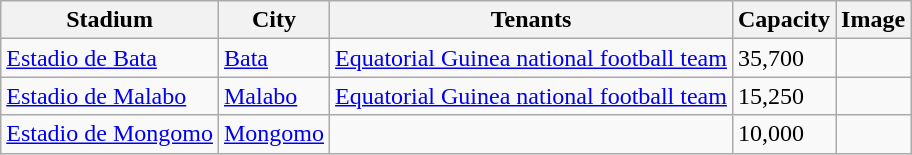<table class="wikitable sortable">
<tr>
<th>Stadium</th>
<th>City</th>
<th>Tenants</th>
<th>Capacity</th>
<th>Image</th>
</tr>
<tr>
<td><a href='#'>Estadio de Bata</a></td>
<td><a href='#'>Bata</a></td>
<td><a href='#'>Equatorial Guinea national football team</a></td>
<td>35,700</td>
<td></td>
</tr>
<tr>
<td><a href='#'>Estadio de Malabo</a></td>
<td><a href='#'>Malabo</a></td>
<td><a href='#'>Equatorial Guinea national football team</a></td>
<td>15,250</td>
<td></td>
</tr>
<tr>
<td><a href='#'>Estadio de Mongomo</a></td>
<td><a href='#'>Mongomo</a></td>
<td></td>
<td>10,000</td>
<td></td>
</tr>
</table>
